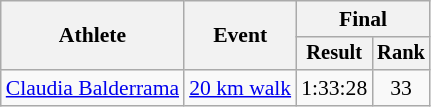<table class="wikitable" style="font-size:90%">
<tr>
<th rowspan="2">Athlete</th>
<th rowspan="2">Event</th>
<th colspan="2">Final</th>
</tr>
<tr style="font-size:95%">
<th>Result</th>
<th>Rank</th>
</tr>
<tr align=center>
<td align=left><a href='#'>Claudia Balderrama</a></td>
<td align=left><a href='#'>20 km walk</a></td>
<td>1:33:28</td>
<td>33</td>
</tr>
</table>
